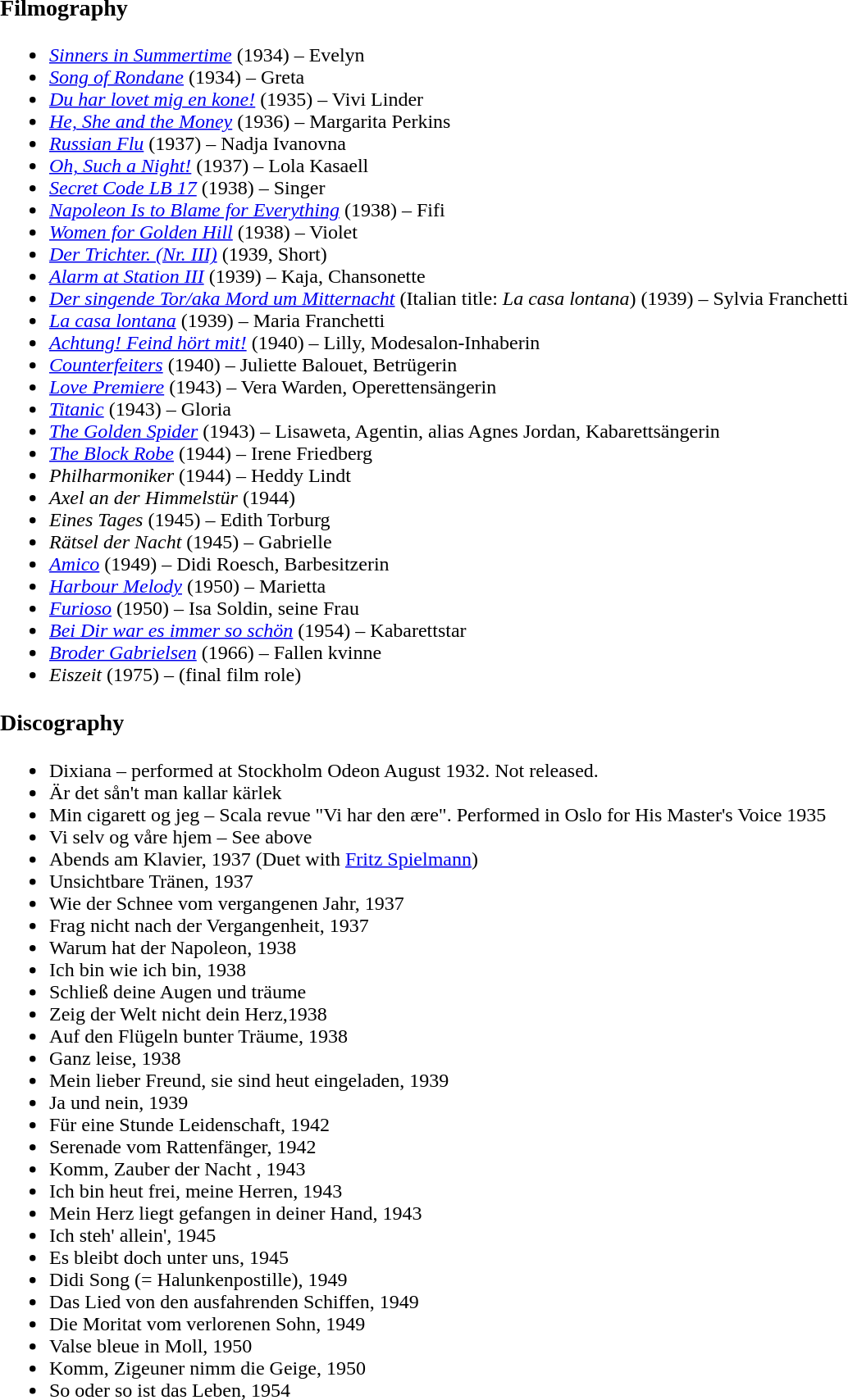<table cellpadding="2" cellspacing="2" border="0" style="width: 100%;">
<tr valign="top">
<td><br><h3>Filmography</h3><ul><li><em><a href='#'>Sinners in Summertime</a></em> (1934) – Evelyn</li><li><em><a href='#'>Song of Rondane</a></em> (1934) – Greta</li><li><em><a href='#'>Du har lovet mig en kone!</a></em> (1935) – Vivi Linder</li><li><em><a href='#'>He, She and the Money</a></em> (1936) – Margarita Perkins</li><li><em><a href='#'>Russian Flu</a></em> (1937) – Nadja Ivanovna</li><li><em><a href='#'>Oh, Such a Night!</a></em> (1937) – Lola Kasaell</li><li><em><a href='#'>Secret Code LB 17</a></em> (1938) – Singer</li><li><em><a href='#'>Napoleon Is to Blame for Everything</a></em> (1938) – Fifi</li><li><em><a href='#'>Women for Golden Hill</a></em> (1938) – Violet</li><li><em><a href='#'>Der Trichter. (Nr. III)</a></em> (1939, Short)</li><li><em><a href='#'>Alarm at Station III</a></em> (1939) – Kaja, Chansonette</li><li><em><a href='#'>Der singende Tor/aka Mord um Mitternacht</a></em> (Italian title: <em>La casa lontana</em>) (1939) – Sylvia Franchetti</li><li><em><a href='#'>La casa lontana</a></em> (1939) – Maria Franchetti</li><li><em><a href='#'>Achtung! Feind hört mit!</a></em> (1940) – Lilly, Modesalon-Inhaberin</li><li><em><a href='#'>Counterfeiters</a></em> (1940) – Juliette Balouet, Betrügerin</li><li><em><a href='#'>Love Premiere</a></em> (1943) – Vera Warden, Operettensängerin</li><li><em><a href='#'>Titanic</a></em> (1943) – Gloria</li><li><em><a href='#'>The Golden Spider</a></em> (1943) – Lisaweta, Agentin, alias Agnes Jordan, Kabarettsängerin</li><li><em><a href='#'>The Block Robe</a></em> (1944) – Irene Friedberg</li><li><em>Philharmoniker</em> (1944) – Heddy Lindt</li><li><em>Axel an der Himmelstür</em> (1944)</li><li><em>Eines Tages</em> (1945) – Edith Torburg</li><li><em>Rätsel der Nacht</em> (1945) – Gabrielle</li><li><em><a href='#'>Amico</a></em> (1949) – Didi Roesch, Barbesitzerin</li><li><em><a href='#'>Harbour Melody</a></em> (1950) – Marietta</li><li><em><a href='#'>Furioso</a></em> (1950) – Isa Soldin, seine Frau</li><li><em><a href='#'>Bei Dir war es immer so schön</a></em>  (1954) – Kabarettstar</li><li><em><a href='#'>Broder Gabrielsen</a></em> (1966) – Fallen kvinne</li><li><em>Eiszeit</em> (1975) – (final film role)</li></ul><h3>Discography</h3><ul><li>Dixiana – performed at Stockholm Odeon August 1932. Not released.</li><li>Är det sån't man kallar kärlek</li><li>Min cigarett og jeg – Scala revue "Vi har den ære". Performed in Oslo for His Master's Voice 1935</li><li>Vi selv og våre hjem – See above</li><li>Abends am Klavier, 1937 (Duet with <a href='#'>Fritz Spielmann</a>)</li><li>Unsichtbare Tränen, 1937</li><li>Wie der Schnee vom vergangenen Jahr, 1937</li><li>Frag nicht nach der Vergangenheit, 1937</li><li>Warum hat der Napoleon, 1938</li><li>Ich bin wie ich bin, 1938</li><li>Schließ deine Augen und träume</li><li>Zeig der Welt nicht dein Herz,1938</li><li>Auf den Flügeln bunter Träume, 1938</li><li>Ganz leise, 1938</li><li>Mein lieber Freund, sie sind heut eingeladen, 1939</li><li>Ja und nein, 1939</li><li>Für eine Stunde Leidenschaft, 1942</li><li>Serenade vom Rattenfänger, 1942</li><li>Komm, Zauber der Nacht , 1943</li><li>Ich bin heut frei, meine Herren, 1943 </li><li>Mein Herz liegt gefangen in deiner Hand, 1943</li><li>Ich steh' allein', 1945</li><li>Es bleibt doch unter uns, 1945</li><li>Didi Song (= Halunkenpostille), 1949</li><li>Das Lied von den ausfahrenden Schiffen, 1949</li><li>Die Moritat vom verlorenen Sohn, 1949</li><li>Valse bleue in Moll, 1950</li><li>Komm, Zigeuner nimm die Geige, 1950</li><li>So oder so ist das Leben, 1954</li></ul></td>
</tr>
</table>
